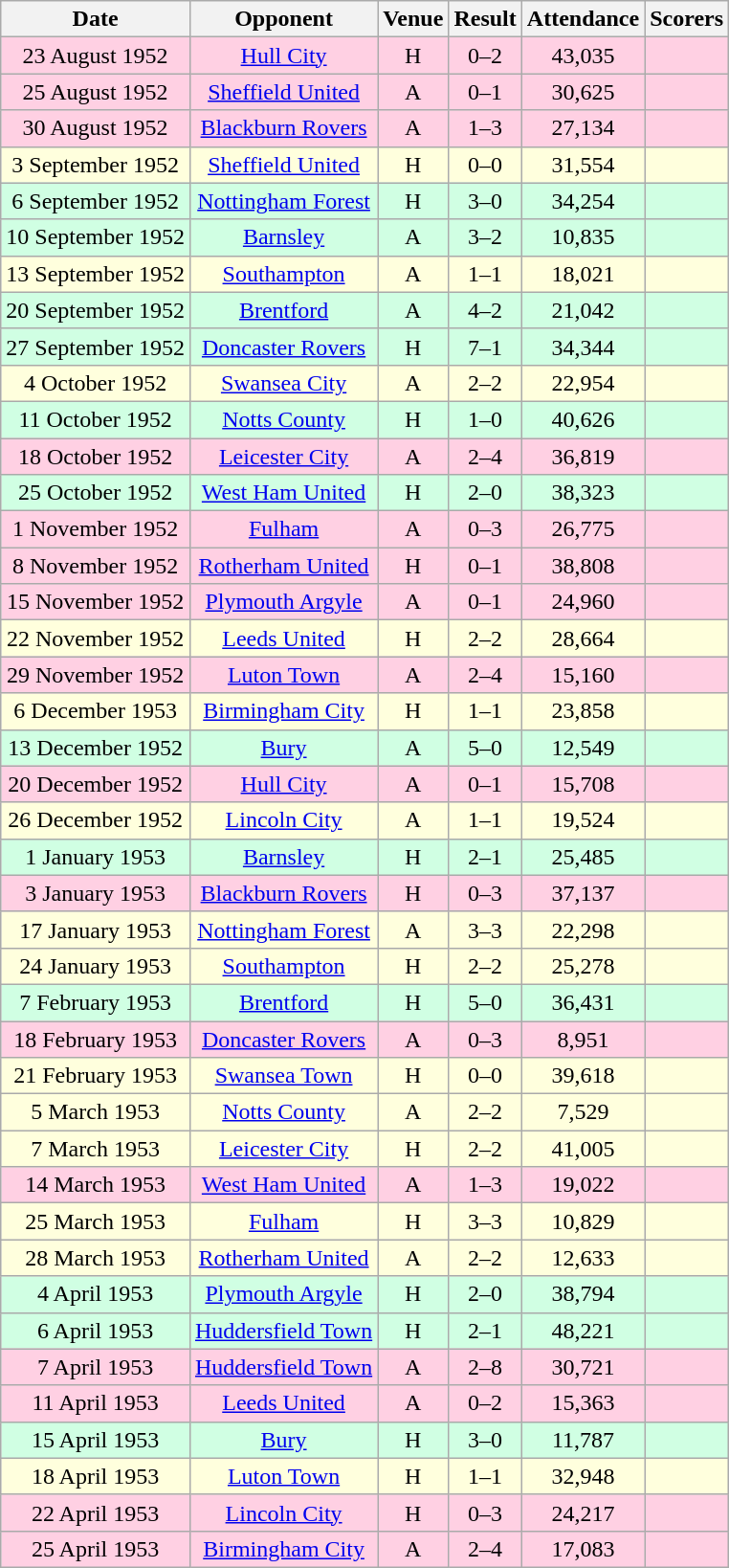<table class="wikitable sortable" style="font-size:100%; text-align:center">
<tr>
<th>Date</th>
<th>Opponent</th>
<th>Venue</th>
<th>Result</th>
<th>Attendance</th>
<th>Scorers</th>
</tr>
<tr style="background-color: #ffd0e3;">
<td>23 August 1952</td>
<td><a href='#'>Hull City</a></td>
<td>H</td>
<td>0–2</td>
<td>43,035</td>
<td></td>
</tr>
<tr style="background-color: #ffd0e3;">
<td>25 August 1952</td>
<td><a href='#'>Sheffield United</a></td>
<td>A</td>
<td>0–1</td>
<td>30,625</td>
<td></td>
</tr>
<tr style="background-color: #ffd0e3;">
<td>30 August 1952</td>
<td><a href='#'>Blackburn Rovers</a></td>
<td>A</td>
<td>1–3</td>
<td>27,134</td>
<td></td>
</tr>
<tr style="background-color: #ffffdd;">
<td>3 September 1952</td>
<td><a href='#'>Sheffield United</a></td>
<td>H</td>
<td>0–0</td>
<td>31,554</td>
<td></td>
</tr>
<tr style="background-color: #d0ffe3;">
<td>6 September 1952</td>
<td><a href='#'>Nottingham Forest</a></td>
<td>H</td>
<td>3–0</td>
<td>34,254</td>
<td></td>
</tr>
<tr style="background-color: #d0ffe3;">
<td>10 September 1952</td>
<td><a href='#'>Barnsley</a></td>
<td>A</td>
<td>3–2</td>
<td>10,835</td>
<td></td>
</tr>
<tr style="background-color: #ffffdd;">
<td>13 September 1952</td>
<td><a href='#'>Southampton</a></td>
<td>A</td>
<td>1–1</td>
<td>18,021</td>
<td></td>
</tr>
<tr style="background-color: #d0ffe3;">
<td>20 September 1952</td>
<td><a href='#'>Brentford</a></td>
<td>A</td>
<td>4–2</td>
<td>21,042</td>
<td></td>
</tr>
<tr style="background-color: #d0ffe3;">
<td>27 September 1952</td>
<td><a href='#'>Doncaster Rovers</a></td>
<td>H</td>
<td>7–1</td>
<td>34,344</td>
<td></td>
</tr>
<tr style="background-color: #ffffdd;">
<td>4 October 1952</td>
<td><a href='#'>Swansea City</a></td>
<td>A</td>
<td>2–2</td>
<td>22,954</td>
<td></td>
</tr>
<tr style="background-color: #d0ffe3;">
<td>11 October 1952</td>
<td><a href='#'>Notts County</a></td>
<td>H</td>
<td>1–0</td>
<td>40,626</td>
<td></td>
</tr>
<tr style="background-color: #ffd0e3;">
<td>18 October 1952</td>
<td><a href='#'>Leicester City</a></td>
<td>A</td>
<td>2–4</td>
<td>36,819</td>
<td></td>
</tr>
<tr style="background-color: #d0ffe3;">
<td>25 October 1952</td>
<td><a href='#'>West Ham United</a></td>
<td>H</td>
<td>2–0</td>
<td>38,323</td>
<td></td>
</tr>
<tr style="background-color: #ffd0e3;">
<td>1 November 1952</td>
<td><a href='#'>Fulham</a></td>
<td>A</td>
<td>0–3</td>
<td>26,775</td>
<td></td>
</tr>
<tr style="background-color: #ffd0e3;">
<td>8 November 1952</td>
<td><a href='#'>Rotherham United</a></td>
<td>H</td>
<td>0–1</td>
<td>38,808</td>
<td></td>
</tr>
<tr style="background-color: #ffd0e3;">
<td>15 November 1952</td>
<td><a href='#'>Plymouth Argyle</a></td>
<td>A</td>
<td>0–1</td>
<td>24,960</td>
<td></td>
</tr>
<tr style="background-color: #ffffdd;">
<td>22 November 1952</td>
<td><a href='#'>Leeds United</a></td>
<td>H</td>
<td>2–2</td>
<td>28,664</td>
<td></td>
</tr>
<tr style="background-color: #ffd0e3;">
<td>29 November 1952</td>
<td><a href='#'>Luton Town</a></td>
<td>A</td>
<td>2–4</td>
<td>15,160</td>
<td></td>
</tr>
<tr style="background-color: #ffffdd;">
<td>6 December 1953</td>
<td><a href='#'>Birmingham City</a></td>
<td>H</td>
<td>1–1</td>
<td>23,858</td>
<td></td>
</tr>
<tr style="background-color: #d0ffe3;">
<td>13 December 1952</td>
<td><a href='#'>Bury</a></td>
<td>A</td>
<td>5–0</td>
<td>12,549</td>
<td></td>
</tr>
<tr style="background-color: #ffd0e3;">
<td>20 December 1952</td>
<td><a href='#'>Hull City</a></td>
<td>A</td>
<td>0–1</td>
<td>15,708</td>
<td></td>
</tr>
<tr style="background-color: #ffffdd;">
<td>26 December 1952</td>
<td><a href='#'>Lincoln City</a></td>
<td>A</td>
<td>1–1</td>
<td>19,524</td>
<td></td>
</tr>
<tr style="background-color: #d0ffe3;">
<td>1 January 1953</td>
<td><a href='#'>Barnsley</a></td>
<td>H</td>
<td>2–1</td>
<td>25,485</td>
<td></td>
</tr>
<tr style="background-color: #ffd0e3;">
<td>3 January 1953</td>
<td><a href='#'>Blackburn Rovers</a></td>
<td>H</td>
<td>0–3</td>
<td>37,137</td>
<td></td>
</tr>
<tr style="background-color: #ffffdd;">
<td>17 January 1953</td>
<td><a href='#'>Nottingham Forest</a></td>
<td>A</td>
<td>3–3</td>
<td>22,298</td>
<td></td>
</tr>
<tr style="background-color: #ffffdd;">
<td>24 January 1953</td>
<td><a href='#'>Southampton</a></td>
<td>H</td>
<td>2–2</td>
<td>25,278</td>
<td></td>
</tr>
<tr style="background-color: #d0ffe3;">
<td>7 February 1953</td>
<td><a href='#'>Brentford</a></td>
<td>H</td>
<td>5–0</td>
<td>36,431</td>
<td></td>
</tr>
<tr style="background-color: #ffd0e3;">
<td>18 February 1953</td>
<td><a href='#'>Doncaster Rovers</a></td>
<td>A</td>
<td>0–3</td>
<td>8,951</td>
<td></td>
</tr>
<tr style="background-color: #ffffdd;">
<td>21 February 1953</td>
<td><a href='#'>Swansea Town</a></td>
<td>H</td>
<td>0–0</td>
<td>39,618</td>
<td></td>
</tr>
<tr style="background-color: #ffffdd;">
<td>5 March 1953</td>
<td><a href='#'>Notts County</a></td>
<td>A</td>
<td>2–2</td>
<td>7,529</td>
<td></td>
</tr>
<tr style="background-color: #ffffdd;">
<td>7 March 1953</td>
<td><a href='#'>Leicester City</a></td>
<td>H</td>
<td>2–2</td>
<td>41,005</td>
<td></td>
</tr>
<tr style="background-color: #ffd0e3;">
<td>14 March 1953</td>
<td><a href='#'>West Ham United</a></td>
<td>A</td>
<td>1–3</td>
<td>19,022</td>
<td></td>
</tr>
<tr style="background-color: #ffffdd;">
<td>25 March 1953</td>
<td><a href='#'>Fulham</a></td>
<td>H</td>
<td>3–3</td>
<td>10,829</td>
<td></td>
</tr>
<tr style="background-color: #ffffdd;">
<td>28 March 1953</td>
<td><a href='#'>Rotherham United</a></td>
<td>A</td>
<td>2–2</td>
<td>12,633</td>
<td></td>
</tr>
<tr style="background-color: #d0ffe3;">
<td>4 April 1953</td>
<td><a href='#'>Plymouth Argyle</a></td>
<td>H</td>
<td>2–0</td>
<td>38,794</td>
<td></td>
</tr>
<tr style="background-color: #d0ffe3;">
<td>6 April 1953</td>
<td><a href='#'>Huddersfield Town</a></td>
<td>H</td>
<td>2–1</td>
<td>48,221</td>
<td></td>
</tr>
<tr style="background-color: #ffd0e3;">
<td>7 April 1953</td>
<td><a href='#'>Huddersfield Town</a></td>
<td>A</td>
<td>2–8</td>
<td>30,721</td>
<td></td>
</tr>
<tr style="background-color: #ffd0e3;">
<td>11 April 1953</td>
<td><a href='#'>Leeds United</a></td>
<td>A</td>
<td>0–2</td>
<td>15,363</td>
<td></td>
</tr>
<tr style="background-color: #d0ffe3;">
<td>15 April 1953</td>
<td><a href='#'>Bury</a></td>
<td>H</td>
<td>3–0</td>
<td>11,787</td>
<td></td>
</tr>
<tr style="background-color: #ffffdd;">
<td>18 April 1953</td>
<td><a href='#'>Luton Town</a></td>
<td>H</td>
<td>1–1</td>
<td>32,948</td>
<td></td>
</tr>
<tr style="background-color: #ffd0e3;">
<td>22 April 1953</td>
<td><a href='#'>Lincoln City</a></td>
<td>H</td>
<td>0–3</td>
<td>24,217</td>
<td></td>
</tr>
<tr style="background-color: #ffd0e3;">
<td>25 April 1953</td>
<td><a href='#'>Birmingham City</a></td>
<td>A</td>
<td>2–4</td>
<td>17,083</td>
<td></td>
</tr>
</table>
